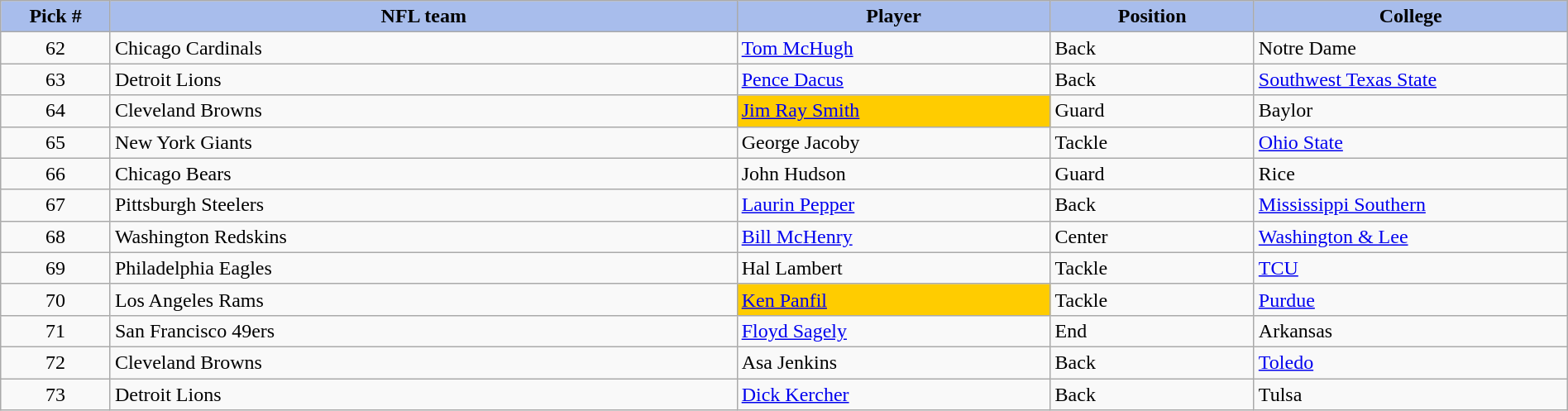<table class="wikitable sortable sortable" style="width: 100%">
<tr>
<th style="background:#a8bdec; width:7%;">Pick #</th>
<th style="width:40%; background:#a8bdec;">NFL team</th>
<th style="width:20%; background:#a8bdec;">Player</th>
<th style="width:13%; background:#a8bdec;">Position</th>
<th style="background:#A8BDEC;">College</th>
</tr>
<tr>
<td align=center>62</td>
<td>Chicago Cardinals</td>
<td><a href='#'>Tom McHugh</a></td>
<td>Back</td>
<td>Notre Dame</td>
</tr>
<tr>
<td align=center>63</td>
<td>Detroit Lions</td>
<td><a href='#'>Pence Dacus</a></td>
<td>Back</td>
<td><a href='#'>Southwest Texas State</a></td>
</tr>
<tr>
<td align=center>64</td>
<td>Cleveland Browns</td>
<td style="background:#fc0;"><a href='#'>Jim Ray Smith</a></td>
<td>Guard</td>
<td>Baylor</td>
</tr>
<tr>
<td align=center>65</td>
<td>New York Giants</td>
<td>George Jacoby</td>
<td>Tackle</td>
<td><a href='#'>Ohio State</a></td>
</tr>
<tr>
<td align=center>66</td>
<td>Chicago Bears</td>
<td>John Hudson</td>
<td>Guard</td>
<td>Rice</td>
</tr>
<tr>
<td align=center>67</td>
<td>Pittsburgh Steelers</td>
<td><a href='#'>Laurin Pepper</a></td>
<td>Back</td>
<td><a href='#'>Mississippi Southern</a></td>
</tr>
<tr>
<td align=center>68</td>
<td>Washington Redskins</td>
<td><a href='#'>Bill McHenry</a></td>
<td>Center</td>
<td><a href='#'>Washington & Lee</a></td>
</tr>
<tr>
<td align=center>69</td>
<td>Philadelphia Eagles</td>
<td>Hal Lambert</td>
<td>Tackle</td>
<td><a href='#'>TCU</a></td>
</tr>
<tr>
<td align=center>70</td>
<td>Los Angeles Rams</td>
<td style="background:#fc0;"><a href='#'>Ken Panfil</a></td>
<td>Tackle</td>
<td><a href='#'>Purdue</a></td>
</tr>
<tr>
<td align=center>71</td>
<td>San Francisco 49ers</td>
<td><a href='#'>Floyd Sagely</a></td>
<td>End</td>
<td>Arkansas</td>
</tr>
<tr>
<td align=center>72</td>
<td>Cleveland Browns</td>
<td>Asa Jenkins</td>
<td>Back</td>
<td><a href='#'>Toledo</a></td>
</tr>
<tr>
<td align=center>73</td>
<td>Detroit Lions</td>
<td><a href='#'>Dick Kercher</a></td>
<td>Back</td>
<td>Tulsa</td>
</tr>
</table>
